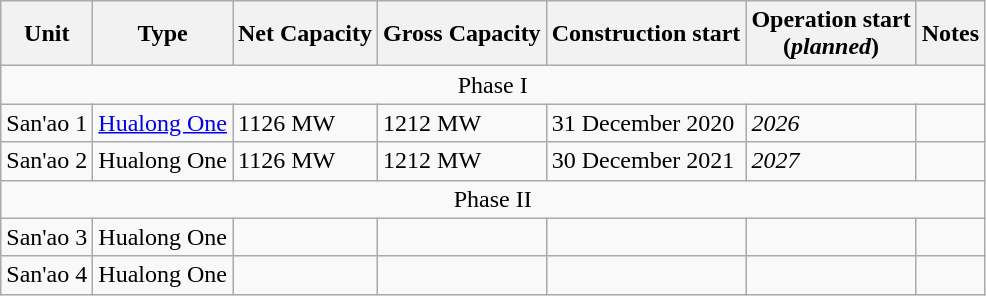<table class="wikitable">
<tr>
<th>Unit</th>
<th>Type</th>
<th>Net Capacity</th>
<th>Gross Capacity</th>
<th>Construction start</th>
<th>Operation start<br> (<em>planned</em>)</th>
<th>Notes</th>
</tr>
<tr>
<td colspan="7" align="center">Phase I</td>
</tr>
<tr>
<td>San'ao 1</td>
<td><a href='#'>Hualong One</a></td>
<td>1126 MW</td>
<td>1212 MW</td>
<td>31 December 2020</td>
<td><em>2026</em></td>
<td></td>
</tr>
<tr>
<td>San'ao 2</td>
<td>Hualong One</td>
<td>1126 MW</td>
<td>1212 MW</td>
<td>30 December 2021</td>
<td><em>2027</em></td>
<td></td>
</tr>
<tr>
<td colspan="7" align="center">Phase II</td>
</tr>
<tr>
<td>San'ao 3</td>
<td>Hualong One</td>
<td></td>
<td></td>
<td></td>
<td></td>
</tr>
<tr>
<td>San'ao 4</td>
<td>Hualong One</td>
<td></td>
<td></td>
<td></td>
<td></td>
<td></td>
</tr>
</table>
